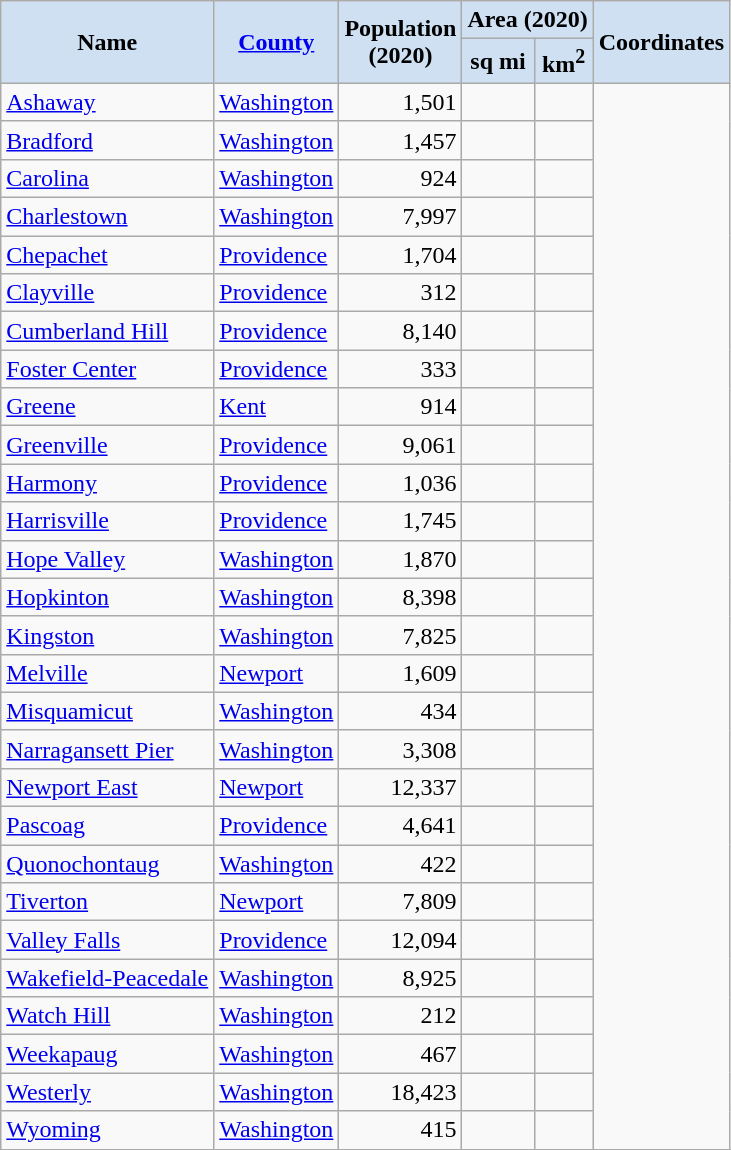<table class="wikitable sortable">
<tr>
<th style="background-color:#CEE0F2;" rowspan=2>Name</th>
<th style="background-color:#CEE0F2;" rowspan=2><a href='#'>County</a></th>
<th numbers style="background-color:#CEE0F2;" rowspan=2>Population<br>(2020)</th>
<th style="background-color:#CEE0F2;" colspan=2>Area (2020)</th>
<th style="background-color:#CEE0F2;" rowspan=2>Coordinates</th>
</tr>
<tr>
<th style="background-color:#CEE0F2;">sq mi</th>
<th style="background-color:#CEE0F2;">km<sup>2</sup></th>
</tr>
<tr>
<td><a href='#'>Ashaway</a></td>
<td><a href='#'>Washington</a></td>
<td align=right>1,501</td>
<td></td>
<td></td>
</tr>
<tr>
<td><a href='#'>Bradford</a></td>
<td><a href='#'>Washington</a></td>
<td align=right>1,457</td>
<td></td>
<td></td>
</tr>
<tr>
<td><a href='#'>Carolina</a></td>
<td><a href='#'>Washington</a></td>
<td align=right>924</td>
<td></td>
<td></td>
</tr>
<tr>
<td><a href='#'>Charlestown</a></td>
<td><a href='#'>Washington</a></td>
<td align=right>7,997</td>
<td></td>
<td></td>
</tr>
<tr>
<td><a href='#'>Chepachet</a></td>
<td><a href='#'>Providence</a></td>
<td align=right>1,704</td>
<td></td>
<td></td>
</tr>
<tr>
<td><a href='#'>Clayville</a></td>
<td><a href='#'>Providence</a></td>
<td align=right>312</td>
<td></td>
<td></td>
</tr>
<tr>
<td><a href='#'>Cumberland Hill</a></td>
<td><a href='#'>Providence</a></td>
<td align=right>8,140</td>
<td></td>
<td></td>
</tr>
<tr>
<td><a href='#'>Foster Center</a></td>
<td><a href='#'>Providence</a></td>
<td align=right>333</td>
<td></td>
<td></td>
</tr>
<tr>
<td><a href='#'>Greene</a></td>
<td><a href='#'>Kent</a></td>
<td align=right>914</td>
<td></td>
<td></td>
</tr>
<tr>
<td><a href='#'>Greenville</a></td>
<td><a href='#'>Providence</a></td>
<td align=right>9,061</td>
<td></td>
<td></td>
</tr>
<tr>
<td><a href='#'>Harmony</a></td>
<td><a href='#'>Providence</a></td>
<td align=right>1,036</td>
<td></td>
<td></td>
</tr>
<tr>
<td><a href='#'>Harrisville</a></td>
<td><a href='#'>Providence</a></td>
<td align=right>1,745</td>
<td></td>
<td></td>
</tr>
<tr>
<td><a href='#'>Hope Valley</a></td>
<td><a href='#'>Washington</a></td>
<td align=right>1,870</td>
<td></td>
<td></td>
</tr>
<tr>
<td><a href='#'>Hopkinton</a></td>
<td><a href='#'>Washington</a></td>
<td align=right>8,398</td>
<td></td>
<td></td>
</tr>
<tr>
<td><a href='#'>Kingston</a></td>
<td><a href='#'>Washington</a></td>
<td align=right>7,825</td>
<td></td>
<td></td>
</tr>
<tr>
<td><a href='#'>Melville</a></td>
<td><a href='#'>Newport</a></td>
<td align=right>1,609</td>
<td></td>
<td></td>
</tr>
<tr>
<td><a href='#'>Misquamicut</a></td>
<td><a href='#'>Washington</a></td>
<td align=right>434</td>
<td></td>
<td></td>
</tr>
<tr>
<td><a href='#'>Narragansett Pier</a></td>
<td><a href='#'>Washington</a></td>
<td align=right>3,308</td>
<td></td>
<td></td>
</tr>
<tr>
<td><a href='#'>Newport East</a></td>
<td><a href='#'>Newport</a></td>
<td align=right>12,337</td>
<td></td>
<td></td>
</tr>
<tr>
<td><a href='#'>Pascoag</a></td>
<td><a href='#'>Providence</a></td>
<td align=right>4,641</td>
<td></td>
<td></td>
</tr>
<tr>
<td><a href='#'>Quonochontaug</a></td>
<td><a href='#'>Washington</a></td>
<td align=right>422</td>
<td></td>
<td></td>
</tr>
<tr>
<td><a href='#'>Tiverton</a></td>
<td><a href='#'>Newport</a></td>
<td align=right>7,809</td>
<td></td>
<td></td>
</tr>
<tr>
<td><a href='#'>Valley Falls</a></td>
<td><a href='#'>Providence</a></td>
<td align=right>12,094</td>
<td></td>
<td></td>
</tr>
<tr>
<td><a href='#'>Wakefield-Peacedale</a></td>
<td><a href='#'>Washington</a></td>
<td align=right>8,925</td>
<td></td>
<td></td>
</tr>
<tr>
<td><a href='#'>Watch Hill</a></td>
<td><a href='#'>Washington</a></td>
<td align=right>212</td>
<td></td>
<td></td>
</tr>
<tr>
<td><a href='#'>Weekapaug</a></td>
<td><a href='#'>Washington</a></td>
<td align=right>467</td>
<td></td>
<td></td>
</tr>
<tr>
<td><a href='#'>Westerly</a></td>
<td><a href='#'>Washington</a></td>
<td align=right>18,423</td>
<td></td>
<td></td>
</tr>
<tr>
<td><a href='#'>Wyoming</a></td>
<td><a href='#'>Washington</a></td>
<td align=right>415</td>
<td></td>
<td></td>
</tr>
</table>
